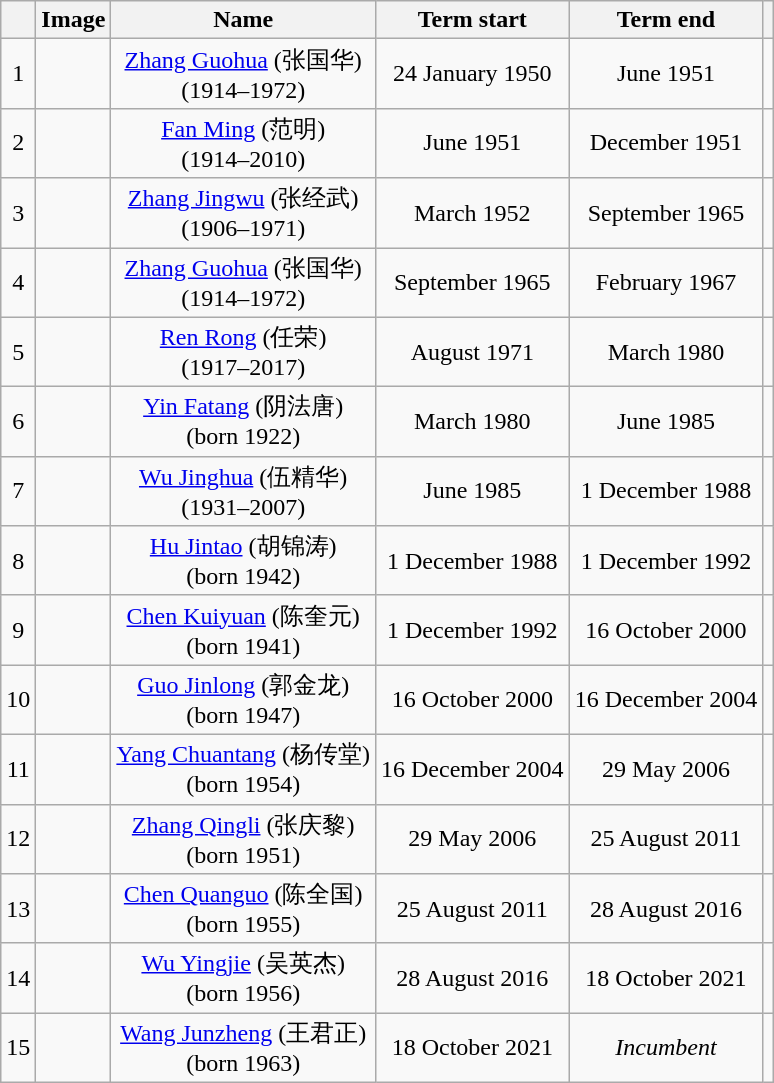<table class="wikitable" style="text-align:center">
<tr>
<th></th>
<th>Image</th>
<th>Name</th>
<th>Term start</th>
<th>Term end</th>
<th></th>
</tr>
<tr>
<td>1</td>
<td></td>
<td><a href='#'>Zhang Guohua</a> (张国华)<br>(1914–1972)</td>
<td>24 January 1950</td>
<td>June 1951</td>
<td></td>
</tr>
<tr>
<td>2</td>
<td></td>
<td><a href='#'>Fan Ming</a> (范明)<br>(1914–2010)</td>
<td>June 1951</td>
<td>December 1951</td>
<td></td>
</tr>
<tr>
<td>3</td>
<td></td>
<td><a href='#'>Zhang Jingwu</a> (张经武)<br>(1906–1971)</td>
<td>March 1952</td>
<td>September 1965</td>
<td></td>
</tr>
<tr>
<td>4</td>
<td></td>
<td><a href='#'>Zhang Guohua</a> (张国华)<br>(1914–1972)</td>
<td>September 1965</td>
<td>February 1967</td>
<td></td>
</tr>
<tr>
<td>5</td>
<td></td>
<td><a href='#'>Ren Rong</a> (任荣)<br>(1917–2017)</td>
<td>August 1971</td>
<td>March 1980</td>
<td></td>
</tr>
<tr>
<td>6</td>
<td></td>
<td><a href='#'>Yin Fatang</a> (阴法唐)<br>(born 1922)</td>
<td>March 1980</td>
<td>June 1985</td>
<td></td>
</tr>
<tr>
<td>7</td>
<td></td>
<td><a href='#'>Wu Jinghua</a> (伍精华)<br>(1931–2007)</td>
<td>June 1985</td>
<td>1 December 1988</td>
<td></td>
</tr>
<tr>
<td>8</td>
<td></td>
<td><a href='#'>Hu Jintao</a> (胡锦涛)<br>(born 1942)</td>
<td>1 December 1988</td>
<td>1 December 1992</td>
<td></td>
</tr>
<tr>
<td>9</td>
<td></td>
<td><a href='#'>Chen Kuiyuan</a> (陈奎元)<br>(born 1941)</td>
<td>1 December 1992</td>
<td>16 October 2000</td>
<td></td>
</tr>
<tr>
<td>10</td>
<td></td>
<td><a href='#'>Guo Jinlong</a> (郭金龙)<br>(born 1947)</td>
<td>16 October 2000</td>
<td>16 December 2004</td>
<td></td>
</tr>
<tr>
<td>11</td>
<td></td>
<td><a href='#'>Yang Chuantang</a> (杨传堂)<br>(born 1954)</td>
<td>16 December 2004</td>
<td>29 May 2006</td>
<td></td>
</tr>
<tr>
<td>12</td>
<td></td>
<td><a href='#'>Zhang Qingli</a> (张庆黎)<br>(born 1951)</td>
<td>29 May 2006</td>
<td>25 August 2011</td>
<td></td>
</tr>
<tr>
<td>13</td>
<td></td>
<td><a href='#'>Chen Quanguo</a> (陈全国)<br>(born 1955)</td>
<td>25 August 2011</td>
<td>28 August 2016</td>
<td></td>
</tr>
<tr>
<td>14</td>
<td></td>
<td><a href='#'>Wu Yingjie</a> (吴英杰)<br>(born 1956)</td>
<td>28 August 2016</td>
<td>18 October 2021</td>
<td></td>
</tr>
<tr>
<td>15</td>
<td></td>
<td><a href='#'>Wang Junzheng</a> (王君正)<br>(born 1963)</td>
<td>18 October 2021</td>
<td><em>Incumbent</em></td>
<td></td>
</tr>
</table>
